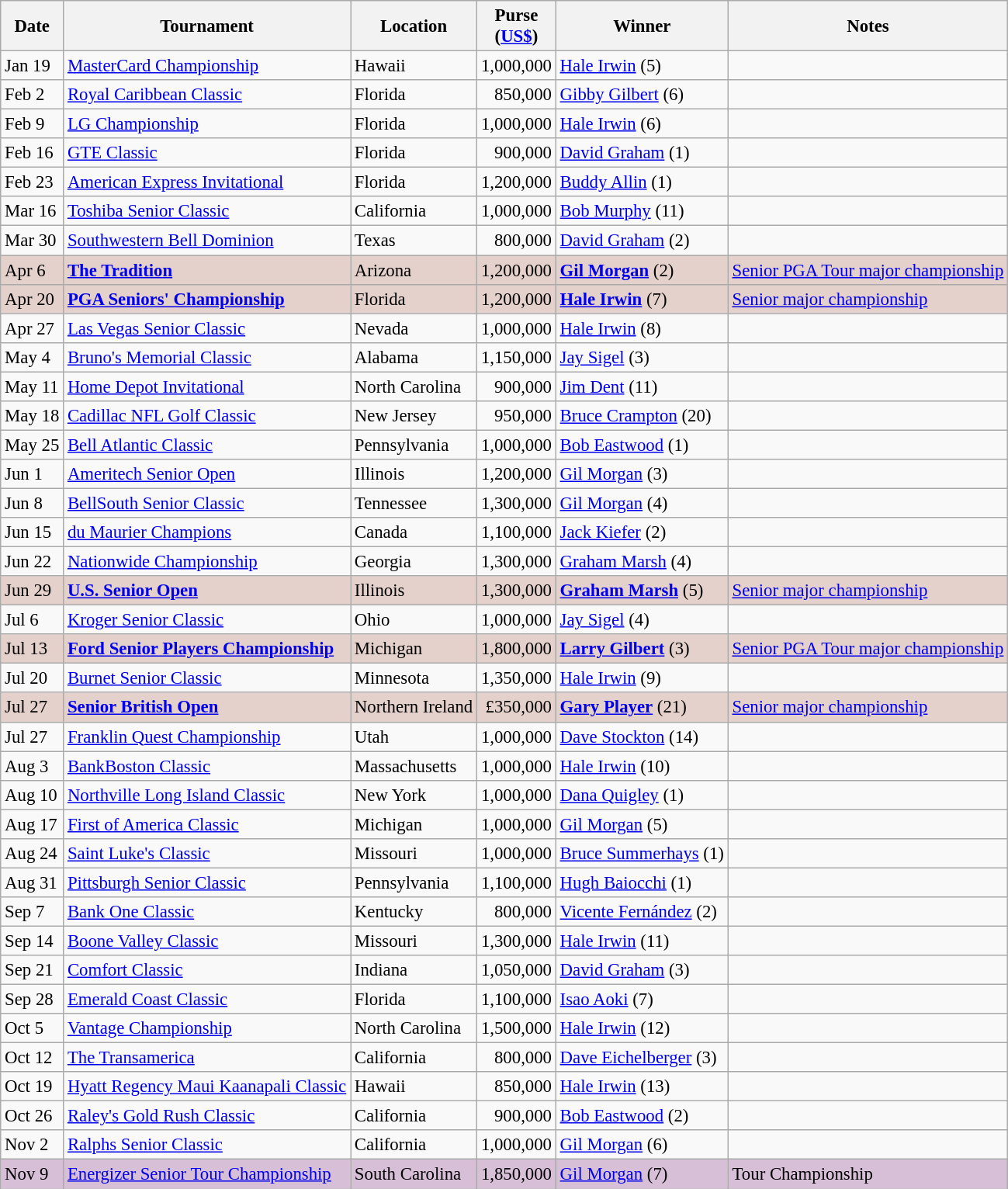<table class="wikitable" style="font-size:95%">
<tr>
<th>Date</th>
<th>Tournament</th>
<th>Location</th>
<th>Purse<br>(<a href='#'>US$</a>)</th>
<th>Winner</th>
<th>Notes</th>
</tr>
<tr>
<td>Jan 19</td>
<td><a href='#'>MasterCard Championship</a></td>
<td>Hawaii</td>
<td align=right>1,000,000</td>
<td> <a href='#'>Hale Irwin</a> (5)</td>
<td></td>
</tr>
<tr>
<td>Feb 2</td>
<td><a href='#'>Royal Caribbean Classic</a></td>
<td>Florida</td>
<td align=right>850,000</td>
<td> <a href='#'>Gibby Gilbert</a> (6)</td>
<td></td>
</tr>
<tr>
<td>Feb 9</td>
<td><a href='#'>LG Championship</a></td>
<td>Florida</td>
<td align=right>1,000,000</td>
<td> <a href='#'>Hale Irwin</a> (6)</td>
<td></td>
</tr>
<tr>
<td>Feb 16</td>
<td><a href='#'>GTE Classic</a></td>
<td>Florida</td>
<td align=right>900,000</td>
<td> <a href='#'>David Graham</a> (1)</td>
<td></td>
</tr>
<tr>
<td>Feb 23</td>
<td><a href='#'>American Express Invitational</a></td>
<td>Florida</td>
<td align=right>1,200,000</td>
<td> <a href='#'>Buddy Allin</a> (1)</td>
<td></td>
</tr>
<tr>
<td>Mar 16</td>
<td><a href='#'>Toshiba Senior Classic</a></td>
<td>California</td>
<td align=right>1,000,000</td>
<td> <a href='#'>Bob Murphy</a> (11)</td>
<td></td>
</tr>
<tr>
<td>Mar 30</td>
<td><a href='#'>Southwestern Bell Dominion</a></td>
<td>Texas</td>
<td align=right>800,000</td>
<td> <a href='#'>David Graham</a> (2)</td>
<td></td>
</tr>
<tr style="background:#e5d1cb;">
<td>Apr 6</td>
<td><strong><a href='#'>The Tradition</a></strong></td>
<td>Arizona</td>
<td align=right>1,200,000</td>
<td> <strong><a href='#'>Gil Morgan</a></strong> (2)</td>
<td><a href='#'>Senior PGA Tour major championship</a></td>
</tr>
<tr style="background:#e5d1cb;">
<td>Apr 20</td>
<td><strong><a href='#'>PGA Seniors' Championship</a></strong></td>
<td>Florida</td>
<td align=right>1,200,000</td>
<td> <strong><a href='#'>Hale Irwin</a></strong> (7)</td>
<td><a href='#'>Senior major championship</a></td>
</tr>
<tr>
<td>Apr 27</td>
<td><a href='#'>Las Vegas Senior Classic</a></td>
<td>Nevada</td>
<td align=right>1,000,000</td>
<td> <a href='#'>Hale Irwin</a> (8)</td>
<td></td>
</tr>
<tr>
<td>May 4</td>
<td><a href='#'>Bruno's Memorial Classic</a></td>
<td>Alabama</td>
<td align=right>1,150,000</td>
<td> <a href='#'>Jay Sigel</a> (3)</td>
<td></td>
</tr>
<tr>
<td>May 11</td>
<td><a href='#'>Home Depot Invitational</a></td>
<td>North Carolina</td>
<td align=right>900,000</td>
<td> <a href='#'>Jim Dent</a> (11)</td>
<td></td>
</tr>
<tr>
<td>May 18</td>
<td><a href='#'>Cadillac NFL Golf Classic</a></td>
<td>New Jersey</td>
<td align=right>950,000</td>
<td> <a href='#'>Bruce Crampton</a> (20)</td>
<td></td>
</tr>
<tr>
<td>May 25</td>
<td><a href='#'>Bell Atlantic Classic</a></td>
<td>Pennsylvania</td>
<td align=right>1,000,000</td>
<td> <a href='#'>Bob Eastwood</a> (1)</td>
<td></td>
</tr>
<tr>
<td>Jun 1</td>
<td><a href='#'>Ameritech Senior Open</a></td>
<td>Illinois</td>
<td align=right>1,200,000</td>
<td> <a href='#'>Gil Morgan</a> (3)</td>
<td></td>
</tr>
<tr>
<td>Jun 8</td>
<td><a href='#'>BellSouth Senior Classic</a></td>
<td>Tennessee</td>
<td align=right>1,300,000</td>
<td> <a href='#'>Gil Morgan</a> (4)</td>
<td></td>
</tr>
<tr>
<td>Jun 15</td>
<td><a href='#'>du Maurier Champions</a></td>
<td>Canada</td>
<td align=right>1,100,000</td>
<td> <a href='#'>Jack Kiefer</a> (2)</td>
<td></td>
</tr>
<tr>
<td>Jun 22</td>
<td><a href='#'>Nationwide Championship</a></td>
<td>Georgia</td>
<td align=right>1,300,000</td>
<td> <a href='#'>Graham Marsh</a> (4)</td>
<td></td>
</tr>
<tr style="background:#e5d1cb;">
<td>Jun 29</td>
<td><strong><a href='#'>U.S. Senior Open</a></strong></td>
<td>Illinois</td>
<td align=right>1,300,000</td>
<td> <strong><a href='#'>Graham Marsh</a></strong> (5)</td>
<td><a href='#'>Senior major championship</a></td>
</tr>
<tr>
<td>Jul 6</td>
<td><a href='#'>Kroger Senior Classic</a></td>
<td>Ohio</td>
<td align=right>1,000,000</td>
<td> <a href='#'>Jay Sigel</a> (4)</td>
<td></td>
</tr>
<tr style="background:#e5d1cb;">
<td>Jul 13</td>
<td><strong><a href='#'>Ford Senior Players Championship</a></strong></td>
<td>Michigan</td>
<td align=right>1,800,000</td>
<td> <strong><a href='#'>Larry Gilbert</a></strong> (3)</td>
<td><a href='#'>Senior PGA Tour major championship</a></td>
</tr>
<tr>
<td>Jul 20</td>
<td><a href='#'>Burnet Senior Classic</a></td>
<td>Minnesota</td>
<td align=right>1,350,000</td>
<td> <a href='#'>Hale Irwin</a> (9)</td>
<td></td>
</tr>
<tr style="background:#e5d1cb;">
<td>Jul 27</td>
<td><strong><a href='#'>Senior British Open</a></strong></td>
<td>Northern Ireland</td>
<td align=right>£350,000</td>
<td> <strong><a href='#'>Gary Player</a></strong> (21)</td>
<td><a href='#'>Senior major championship</a></td>
</tr>
<tr>
<td>Jul 27</td>
<td><a href='#'>Franklin Quest Championship</a></td>
<td>Utah</td>
<td align=right>1,000,000</td>
<td> <a href='#'>Dave Stockton</a> (14)</td>
<td></td>
</tr>
<tr>
<td>Aug 3</td>
<td><a href='#'>BankBoston Classic</a></td>
<td>Massachusetts</td>
<td align=right>1,000,000</td>
<td> <a href='#'>Hale Irwin</a> (10)</td>
<td></td>
</tr>
<tr>
<td>Aug 10</td>
<td><a href='#'>Northville Long Island Classic</a></td>
<td>New York</td>
<td align=right>1,000,000</td>
<td> <a href='#'>Dana Quigley</a> (1)</td>
<td></td>
</tr>
<tr>
<td>Aug 17</td>
<td><a href='#'>First of America Classic</a></td>
<td>Michigan</td>
<td align=right>1,000,000</td>
<td> <a href='#'>Gil Morgan</a> (5)</td>
<td></td>
</tr>
<tr>
<td>Aug 24</td>
<td><a href='#'>Saint Luke's Classic</a></td>
<td>Missouri</td>
<td align=right>1,000,000</td>
<td> <a href='#'>Bruce Summerhays</a> (1)</td>
<td></td>
</tr>
<tr>
<td>Aug 31</td>
<td><a href='#'>Pittsburgh Senior Classic</a></td>
<td>Pennsylvania</td>
<td align=right>1,100,000</td>
<td> <a href='#'>Hugh Baiocchi</a> (1)</td>
<td></td>
</tr>
<tr>
<td>Sep 7</td>
<td><a href='#'>Bank One Classic</a></td>
<td>Kentucky</td>
<td align=right>800,000</td>
<td> <a href='#'>Vicente Fernández</a> (2)</td>
<td></td>
</tr>
<tr>
<td>Sep 14</td>
<td><a href='#'>Boone Valley Classic</a></td>
<td>Missouri</td>
<td align=right>1,300,000</td>
<td> <a href='#'>Hale Irwin</a> (11)</td>
<td></td>
</tr>
<tr>
<td>Sep 21</td>
<td><a href='#'>Comfort Classic</a></td>
<td>Indiana</td>
<td align=right>1,050,000</td>
<td> <a href='#'>David Graham</a> (3)</td>
<td></td>
</tr>
<tr>
<td>Sep 28</td>
<td><a href='#'>Emerald Coast Classic</a></td>
<td>Florida</td>
<td align=right>1,100,000</td>
<td> <a href='#'>Isao Aoki</a> (7)</td>
<td></td>
</tr>
<tr>
<td>Oct 5</td>
<td><a href='#'>Vantage Championship</a></td>
<td>North Carolina</td>
<td align=right>1,500,000</td>
<td> <a href='#'>Hale Irwin</a> (12)</td>
<td></td>
</tr>
<tr>
<td>Oct 12</td>
<td><a href='#'>The Transamerica</a></td>
<td>California</td>
<td align=right>800,000</td>
<td> <a href='#'>Dave Eichelberger</a> (3)</td>
<td></td>
</tr>
<tr>
<td>Oct 19</td>
<td><a href='#'>Hyatt Regency Maui Kaanapali Classic</a></td>
<td>Hawaii</td>
<td align=right>850,000</td>
<td> <a href='#'>Hale Irwin</a> (13)</td>
<td></td>
</tr>
<tr>
<td>Oct 26</td>
<td><a href='#'>Raley's Gold Rush Classic</a></td>
<td>California</td>
<td align=right>900,000</td>
<td> <a href='#'>Bob Eastwood</a> (2)</td>
<td></td>
</tr>
<tr>
<td>Nov 2</td>
<td><a href='#'>Ralphs Senior Classic</a></td>
<td>California</td>
<td align=right>1,000,000</td>
<td> <a href='#'>Gil Morgan</a> (6)</td>
<td></td>
</tr>
<tr style="background:thistle;">
<td>Nov 9</td>
<td><a href='#'>Energizer Senior Tour Championship</a></td>
<td>South Carolina</td>
<td align=right>1,850,000</td>
<td> <a href='#'>Gil Morgan</a> (7)</td>
<td>Tour Championship</td>
</tr>
</table>
